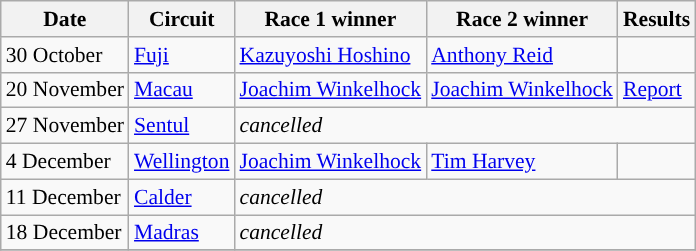<table class="wikitable" style="font-size: 90%;">
<tr Schedule>
<th>Date</th>
<th>Circuit</th>
<th>Race 1 winner</th>
<th>Race 2 winner</th>
<th>Results</th>
</tr>
<tr>
<td>30 October</td>
<td> <a href='#'>Fuji</a></td>
<td> <a href='#'>Kazuyoshi Hoshino</a></td>
<td> <a href='#'>Anthony Reid</a></td>
<td></td>
</tr>
<tr>
<td>20 November</td>
<td> <a href='#'>Macau</a></td>
<td> <a href='#'>Joachim Winkelhock</a></td>
<td> <a href='#'>Joachim Winkelhock</a></td>
<td><a href='#'>Report</a></td>
</tr>
<tr>
<td>27 November</td>
<td> <a href='#'>Sentul</a></td>
<td colspan=3><em>cancelled</em></td>
</tr>
<tr>
<td>4 December</td>
<td> <a href='#'>Wellington</a></td>
<td> <a href='#'>Joachim Winkelhock</a></td>
<td> <a href='#'>Tim Harvey</a></td>
<td></td>
</tr>
<tr>
<td>11 December</td>
<td> <a href='#'>Calder</a></td>
<td colspan=3><em>cancelled</em></td>
</tr>
<tr>
<td>18 December</td>
<td> <a href='#'>Madras</a></td>
<td colspan=3><em>cancelled</em></td>
</tr>
<tr>
</tr>
</table>
